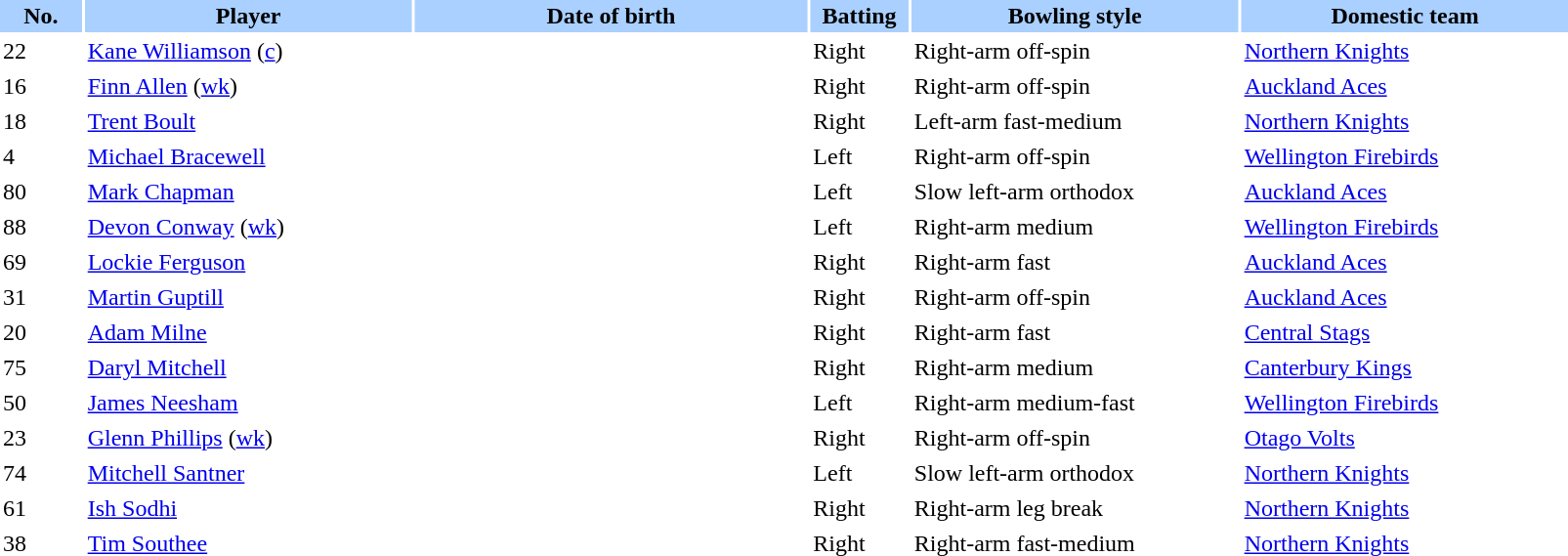<table class="sortable" style="width:85%;" border="0" cellspacing="2" cellpadding="2">
<tr style="background:#aad0ff;">
<th scope="col" width="5%">No.</th>
<th width=20%>Player</th>
<th width=24%>Date of birth</th>
<th width=6%>Batting</th>
<th width=20%>Bowling style</th>
<th width=20%>Domestic team</th>
</tr>
<tr>
<td>22</td>
<td><a href='#'>Kane Williamson</a> (<a href='#'>c</a>)</td>
<td></td>
<td>Right</td>
<td>Right-arm off-spin</td>
<td><a href='#'>Northern Knights</a></td>
</tr>
<tr>
<td>16</td>
<td><a href='#'>Finn Allen</a> (<a href='#'>wk</a>)</td>
<td></td>
<td>Right</td>
<td>Right-arm off-spin</td>
<td><a href='#'>Auckland Aces</a></td>
</tr>
<tr>
<td>18</td>
<td><a href='#'>Trent Boult</a></td>
<td></td>
<td>Right</td>
<td>Left-arm fast-medium</td>
<td><a href='#'>Northern Knights</a></td>
</tr>
<tr>
<td>4</td>
<td><a href='#'>Michael Bracewell</a></td>
<td></td>
<td>Left</td>
<td>Right-arm off-spin</td>
<td><a href='#'>Wellington Firebirds</a></td>
</tr>
<tr>
<td>80</td>
<td><a href='#'>Mark Chapman</a></td>
<td></td>
<td>Left</td>
<td>Slow left-arm orthodox</td>
<td><a href='#'>Auckland Aces</a></td>
</tr>
<tr>
<td>88</td>
<td><a href='#'>Devon Conway</a> (<a href='#'>wk</a>)</td>
<td></td>
<td>Left</td>
<td>Right-arm medium</td>
<td><a href='#'>Wellington Firebirds</a></td>
</tr>
<tr>
<td>69</td>
<td><a href='#'>Lockie Ferguson</a></td>
<td></td>
<td>Right</td>
<td>Right-arm fast</td>
<td><a href='#'>Auckland Aces</a></td>
</tr>
<tr>
<td>31</td>
<td><a href='#'>Martin Guptill</a></td>
<td></td>
<td>Right</td>
<td>Right-arm off-spin</td>
<td><a href='#'>Auckland Aces</a></td>
</tr>
<tr>
<td>20</td>
<td><a href='#'>Adam Milne</a></td>
<td></td>
<td>Right</td>
<td>Right-arm fast</td>
<td><a href='#'>Central Stags</a></td>
</tr>
<tr>
<td>75</td>
<td><a href='#'>Daryl Mitchell</a></td>
<td></td>
<td>Right</td>
<td>Right-arm medium</td>
<td><a href='#'>Canterbury Kings</a></td>
</tr>
<tr>
<td>50</td>
<td><a href='#'>James Neesham</a></td>
<td></td>
<td>Left</td>
<td>Right-arm medium-fast</td>
<td><a href='#'>Wellington Firebirds</a></td>
</tr>
<tr>
<td>23</td>
<td><a href='#'>Glenn Phillips</a> (<a href='#'>wk</a>)</td>
<td></td>
<td>Right</td>
<td>Right-arm off-spin</td>
<td><a href='#'>Otago Volts</a></td>
</tr>
<tr>
<td>74</td>
<td><a href='#'>Mitchell Santner</a></td>
<td></td>
<td>Left</td>
<td>Slow left-arm orthodox</td>
<td><a href='#'>Northern Knights</a></td>
</tr>
<tr>
<td>61</td>
<td><a href='#'>Ish Sodhi</a></td>
<td></td>
<td>Right</td>
<td>Right-arm leg break</td>
<td><a href='#'>Northern Knights</a></td>
</tr>
<tr>
<td>38</td>
<td><a href='#'>Tim Southee</a></td>
<td></td>
<td>Right</td>
<td>Right-arm fast-medium</td>
<td><a href='#'>Northern Knights</a></td>
</tr>
<tr>
</tr>
</table>
